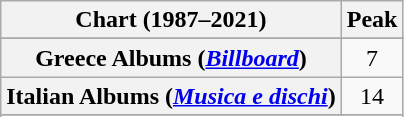<table class="wikitable plainrowheaders sortable" style="text-align:center;">
<tr>
<th>Chart (1987–2021)</th>
<th>Peak</th>
</tr>
<tr>
</tr>
<tr>
</tr>
<tr>
<th scope="row">Greece Albums (<a href='#'><em>Billboard</em></a>)</th>
<td>7</td>
</tr>
<tr>
<th scope="row">Italian Albums (<em><a href='#'>Musica e dischi</a></em>)</th>
<td>14</td>
</tr>
<tr>
</tr>
<tr>
</tr>
<tr>
</tr>
<tr>
</tr>
<tr>
</tr>
</table>
